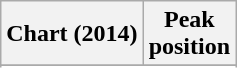<table class="wikitable sortable">
<tr>
<th>Chart (2014)</th>
<th>Peak<br>position</th>
</tr>
<tr>
</tr>
<tr>
</tr>
<tr>
</tr>
</table>
